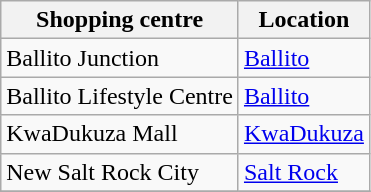<table class="wikitable sortable">
<tr>
<th>Shopping centre</th>
<th>Location</th>
</tr>
<tr>
<td>Ballito Junction</td>
<td><a href='#'>Ballito</a></td>
</tr>
<tr>
<td>Ballito Lifestyle Centre</td>
<td><a href='#'>Ballito</a></td>
</tr>
<tr>
<td>KwaDukuza Mall</td>
<td><a href='#'>KwaDukuza</a></td>
</tr>
<tr>
<td>New Salt Rock City</td>
<td><a href='#'>Salt Rock</a></td>
</tr>
<tr>
</tr>
</table>
